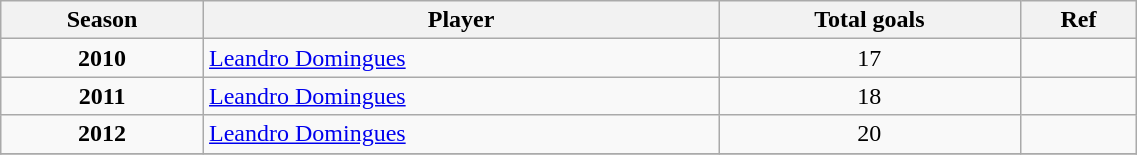<table class="wikitable sortable" style="width:60%; align:center; text-align:center">
<tr>
<th>Season</th>
<th class="unsortable">Player</th>
<th>Total goals</th>
<th>Ref</th>
</tr>
<tr>
<td><strong>2010</strong></td>
<td align="left"> <a href='#'>Leandro Domingues</a></td>
<td>17</td>
<td></td>
</tr>
<tr>
<td><strong>2011</strong></td>
<td align="left"> <a href='#'>Leandro Domingues</a></td>
<td>18</td>
<td></td>
</tr>
<tr>
<td><strong>2012</strong></td>
<td align="left"> <a href='#'>Leandro Domingues</a></td>
<td>20</td>
<td></td>
</tr>
<tr>
</tr>
</table>
